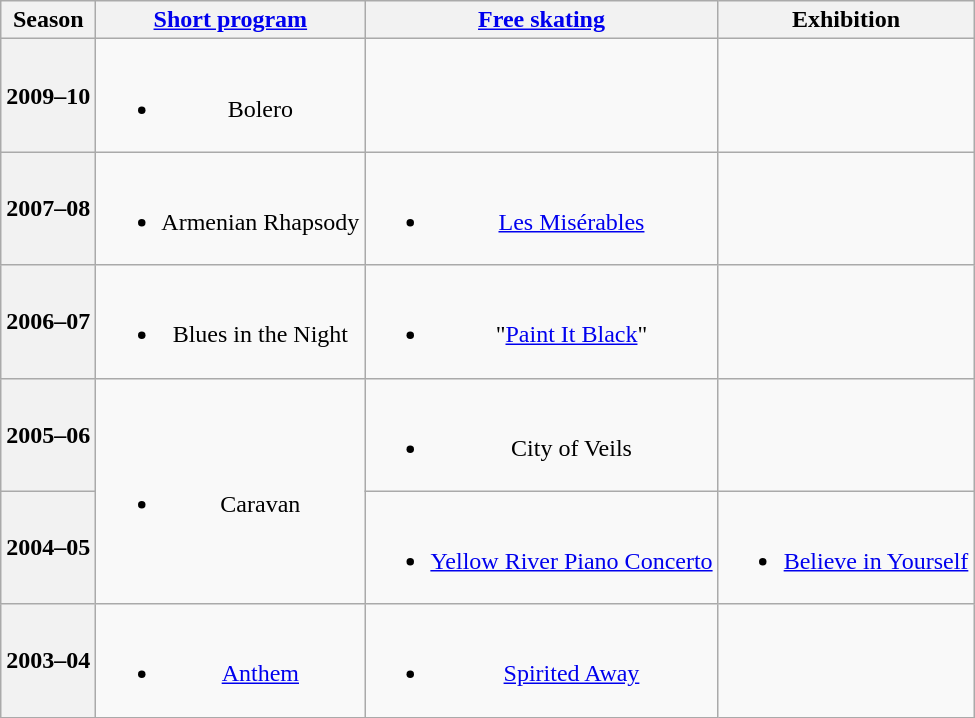<table class="wikitable" style="text-align:center">
<tr>
<th>Season</th>
<th><a href='#'>Short program</a></th>
<th><a href='#'>Free skating</a></th>
<th>Exhibition</th>
</tr>
<tr>
<th>2009–10</th>
<td><br><ul><li>Bolero <br></li></ul></td>
<td></td>
<td></td>
</tr>
<tr>
<th>2007–08 <br> </th>
<td><br><ul><li>Armenian Rhapsody <br></li></ul></td>
<td><br><ul><li><a href='#'>Les Misérables</a> <br></li></ul></td>
<td></td>
</tr>
<tr>
<th>2006–07 <br> </th>
<td><br><ul><li>Blues in the Night</li></ul></td>
<td><br><ul><li>"<a href='#'>Paint It Black</a>" <br></li></ul></td>
<td></td>
</tr>
<tr>
<th>2005–06 <br> </th>
<td rowspan=2><br><ul><li>Caravan <br></li></ul></td>
<td><br><ul><li>City of Veils</li></ul></td>
<td></td>
</tr>
<tr>
<th>2004–05 <br> </th>
<td><br><ul><li><a href='#'>Yellow River Piano Concerto</a></li></ul></td>
<td><br><ul><li><a href='#'>Believe in Yourself</a> <br></li></ul></td>
</tr>
<tr>
<th>2003–04 <br> </th>
<td><br><ul><li><a href='#'>Anthem</a> <br></li></ul></td>
<td><br><ul><li><a href='#'>Spirited Away</a> <br></li></ul></td>
<td></td>
</tr>
</table>
